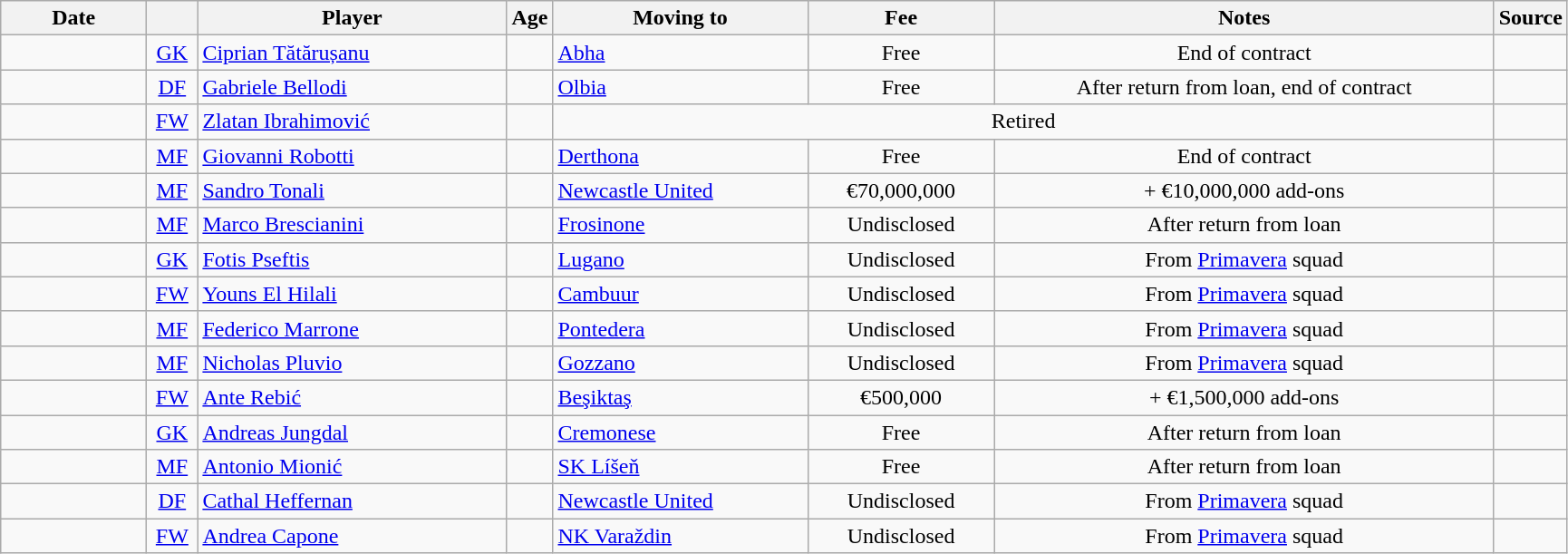<table class="wikitable sortable">
<tr>
<th style="width:100px">Date</th>
<th style="width:30px"></th>
<th style="width:220px">Player</th>
<th style="width:20px">Age</th>
<th style="width:180px">Moving to</th>
<th style="width:130px">Fee</th>
<th style="width:360px" class="unsortable">Notes</th>
<th style="width:35px">Source</th>
</tr>
<tr>
<td></td>
<td style="text-align:center"><a href='#'>GK</a></td>
<td> <a href='#'>Ciprian Tătărușanu</a></td>
<td style="text-align:center"></td>
<td> <a href='#'>Abha</a></td>
<td style="text-align:center">Free</td>
<td style="text-align:center">End of contract</td>
<td></td>
</tr>
<tr>
<td></td>
<td style="text-align:center"><a href='#'>DF</a></td>
<td> <a href='#'>Gabriele Bellodi</a></td>
<td style="text-align:center"></td>
<td> <a href='#'>Olbia</a></td>
<td style="text-align:center">Free</td>
<td style="text-align:center">After return from loan, end of contract</td>
<td></td>
</tr>
<tr>
<td></td>
<td style="text-align:center"><a href='#'>FW</a></td>
<td> <a href='#'>Zlatan Ibrahimović</a></td>
<td style="text-align:center"></td>
<td colspan="3" style="text-align: center;">Retired</td>
<td></td>
</tr>
<tr>
<td></td>
<td style="text-align:center"><a href='#'>MF</a></td>
<td> <a href='#'>Giovanni Robotti</a></td>
<td style="text-align:center"></td>
<td> <a href='#'>Derthona</a></td>
<td style="text-align:center">Free</td>
<td style="text-align:center">End of contract</td>
<td></td>
</tr>
<tr>
<td></td>
<td style="text-align:center"><a href='#'>MF</a></td>
<td> <a href='#'>Sandro Tonali</a></td>
<td style="text-align:center"></td>
<td> <a href='#'>Newcastle United</a></td>
<td style="text-align:center">€70,000,000</td>
<td style="text-align:center">+ €10,000,000 add-ons</td>
<td></td>
</tr>
<tr>
<td></td>
<td style="text-align:center"><a href='#'>MF</a></td>
<td> <a href='#'>Marco Brescianini</a></td>
<td style="text-align:center"></td>
<td> <a href='#'>Frosinone</a></td>
<td style="text-align:center">Undisclosed</td>
<td style="text-align:center">After return from loan</td>
<td></td>
</tr>
<tr>
<td></td>
<td style="text-align:center"><a href='#'>GK</a></td>
<td> <a href='#'>Fotis Pseftis</a></td>
<td style="text-align:center"></td>
<td> <a href='#'>Lugano</a></td>
<td style="text-align:center">Undisclosed</td>
<td style="text-align:center">From <a href='#'>Primavera</a> squad</td>
<td></td>
</tr>
<tr>
<td></td>
<td style="text-align:center"><a href='#'>FW</a></td>
<td> <a href='#'>Youns El Hilali</a></td>
<td style="text-align:center"></td>
<td> <a href='#'>Cambuur</a></td>
<td style="text-align:center">Undisclosed</td>
<td style="text-align:center">From <a href='#'>Primavera</a> squad</td>
<td></td>
</tr>
<tr>
<td></td>
<td style="text-align:center"><a href='#'>MF</a></td>
<td> <a href='#'>Federico Marrone</a></td>
<td style="text-align:center"></td>
<td> <a href='#'>Pontedera</a></td>
<td style="text-align:center">Undisclosed</td>
<td style="text-align:center">From <a href='#'>Primavera</a> squad</td>
<td></td>
</tr>
<tr>
<td></td>
<td style="text-align:center"><a href='#'>MF</a></td>
<td> <a href='#'>Nicholas Pluvio</a></td>
<td style="text-align:center"></td>
<td> <a href='#'>Gozzano</a></td>
<td style="text-align:center">Undisclosed</td>
<td style="text-align:center">From <a href='#'>Primavera</a> squad</td>
<td></td>
</tr>
<tr>
<td></td>
<td style="text-align:center"><a href='#'>FW</a></td>
<td> <a href='#'>Ante Rebić</a></td>
<td style="text-align:center"></td>
<td> <a href='#'>Beşiktaş</a></td>
<td style="text-align:center">€500,000</td>
<td style="text-align:center">+ €1,500,000 add-ons</td>
<td></td>
</tr>
<tr>
<td></td>
<td style="text-align:center"><a href='#'>GK</a></td>
<td> <a href='#'>Andreas Jungdal</a></td>
<td style="text-align:center"></td>
<td> <a href='#'>Cremonese</a></td>
<td style="text-align:center">Free</td>
<td style="text-align:center">After return from loan</td>
<td></td>
</tr>
<tr>
<td></td>
<td style="text-align:center"><a href='#'>MF</a></td>
<td> <a href='#'>Antonio Mionić</a></td>
<td style="text-align:center"></td>
<td> <a href='#'>SK Líšeň</a></td>
<td style="text-align:center">Free</td>
<td style="text-align:center">After return from loan</td>
<td></td>
</tr>
<tr>
<td></td>
<td style="text-align:center"><a href='#'>DF</a></td>
<td> <a href='#'>Cathal Heffernan</a></td>
<td style="text-align:center"></td>
<td> <a href='#'>Newcastle United</a></td>
<td style="text-align:center">Undisclosed</td>
<td style="text-align:center">From <a href='#'>Primavera</a> squad</td>
<td></td>
</tr>
<tr>
<td></td>
<td style="text-align:center"><a href='#'>FW</a></td>
<td> <a href='#'>Andrea Capone</a></td>
<td style="text-align:center"></td>
<td> <a href='#'>NK Varaždin</a></td>
<td style="text-align:center">Undisclosed</td>
<td style="text-align:center">From <a href='#'>Primavera</a> squad</td>
<td></td>
</tr>
</table>
